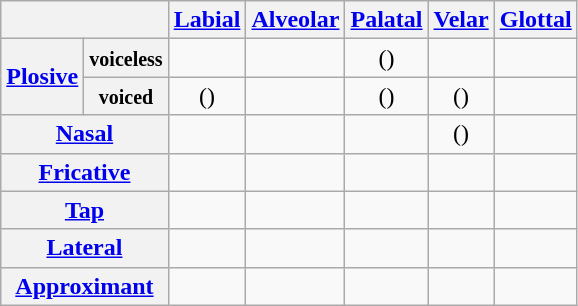<table class="wikitable" style="text-align:center">
<tr>
<th colspan="2"></th>
<th><a href='#'>Labial</a></th>
<th><a href='#'>Alveolar</a></th>
<th><a href='#'>Palatal</a></th>
<th><a href='#'>Velar</a></th>
<th><a href='#'>Glottal</a></th>
</tr>
<tr>
<th rowspan="2"><a href='#'>Plosive</a></th>
<th><small>voiceless</small></th>
<td></td>
<td></td>
<td>()</td>
<td></td>
<td></td>
</tr>
<tr>
<th><small>voiced</small></th>
<td>()</td>
<td></td>
<td>()</td>
<td>()</td>
<td></td>
</tr>
<tr>
<th colspan="2"><a href='#'>Nasal</a></th>
<td width="20px" style="border-right: 0;"></td>
<td width="20px" style="border-right: 0;"></td>
<td></td>
<td width="20px" style="border-right: 0;">()</td>
<td></td>
</tr>
<tr>
<th colspan="2"><a href='#'>Fricative</a></th>
<td></td>
<td></td>
<td></td>
<td></td>
<td></td>
</tr>
<tr>
<th colspan="2"><a href='#'>Tap</a></th>
<td></td>
<td></td>
<td></td>
<td></td>
<td></td>
</tr>
<tr>
<th colspan="2"><a href='#'>Lateral</a></th>
<td></td>
<td></td>
<td></td>
<td></td>
<td></td>
</tr>
<tr>
<th colspan="2"><a href='#'>Approximant</a></th>
<td></td>
<td></td>
<td></td>
<td></td>
<td></td>
</tr>
</table>
